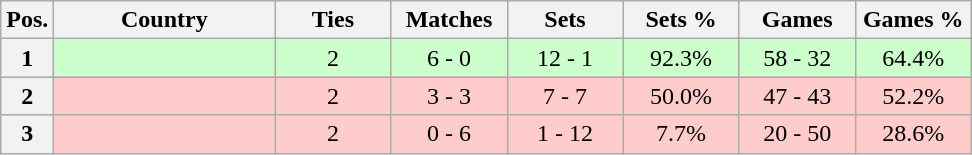<table class="wikitable nowrap" style=text-align:center>
<tr>
<th>Pos.</th>
<th width=140>Country</th>
<th width=70>Ties</th>
<th width=70>Matches</th>
<th width=70>Sets</th>
<th width=70>Sets %</th>
<th width=70>Games</th>
<th width=70>Games %</th>
</tr>
<tr style="background: #CCFFCC;">
<th>1</th>
<td align=left></td>
<td>2</td>
<td>6 -	0</td>
<td>12 -	1</td>
<td>92.3%</td>
<td>58 - 32</td>
<td>64.4%</td>
</tr>
<tr style="background: #FFCCCC;">
<th>2</th>
<td align=left></td>
<td>2</td>
<td>3 -	3</td>
<td>7 - 7</td>
<td>50.0%</td>
<td>47	- 43</td>
<td>52.2%</td>
</tr>
<tr style="background: #FFCCCC;">
<th>3</th>
<td align=left></td>
<td>2</td>
<td>0 -	6</td>
<td>1 - 12</td>
<td>7.7%</td>
<td>20	- 50</td>
<td>28.6%</td>
</tr>
</table>
